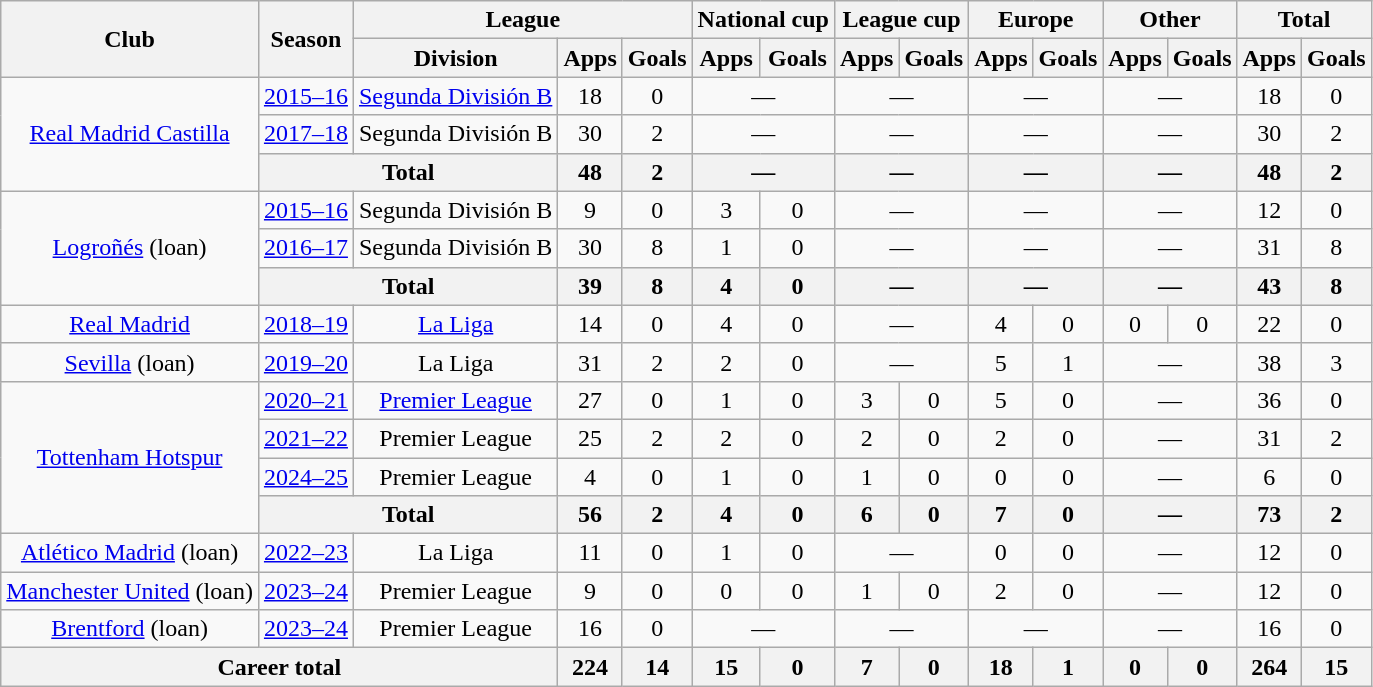<table class="wikitable" style="text-align: center;">
<tr>
<th rowspan="2">Club</th>
<th rowspan="2">Season</th>
<th colspan="3">League</th>
<th colspan="2">National cup</th>
<th colspan="2">League cup</th>
<th colspan="2">Europe</th>
<th colspan="2">Other</th>
<th colspan="2">Total</th>
</tr>
<tr>
<th>Division</th>
<th>Apps</th>
<th>Goals</th>
<th>Apps</th>
<th>Goals</th>
<th>Apps</th>
<th>Goals</th>
<th>Apps</th>
<th>Goals</th>
<th>Apps</th>
<th>Goals</th>
<th>Apps</th>
<th>Goals</th>
</tr>
<tr>
<td rowspan="3"><a href='#'>Real Madrid Castilla</a></td>
<td><a href='#'>2015–16</a></td>
<td><a href='#'>Segunda División B</a></td>
<td>18</td>
<td>0</td>
<td colspan="2">—</td>
<td colspan="2">—</td>
<td colspan="2">—</td>
<td colspan="2">—</td>
<td>18</td>
<td>0</td>
</tr>
<tr>
<td><a href='#'>2017–18</a></td>
<td>Segunda División B</td>
<td>30</td>
<td>2</td>
<td colspan="2">—</td>
<td colspan="2">—</td>
<td colspan="2">—</td>
<td colspan="2">—</td>
<td>30</td>
<td>2</td>
</tr>
<tr>
<th colspan="2">Total</th>
<th>48</th>
<th>2</th>
<th colspan="2">—</th>
<th colspan="2">—</th>
<th colspan="2">—</th>
<th colspan="2">—</th>
<th>48</th>
<th>2</th>
</tr>
<tr>
<td rowspan="3"><a href='#'>Logroñés</a> (loan)</td>
<td><a href='#'>2015–16</a></td>
<td>Segunda División B</td>
<td>9</td>
<td>0</td>
<td>3</td>
<td>0</td>
<td colspan="2">—</td>
<td colspan="2">—</td>
<td colspan="2">—</td>
<td>12</td>
<td>0</td>
</tr>
<tr>
<td><a href='#'>2016–17</a></td>
<td>Segunda División B</td>
<td>30</td>
<td>8</td>
<td>1</td>
<td>0</td>
<td colspan="2">—</td>
<td colspan="2">—</td>
<td colspan="2">—</td>
<td>31</td>
<td>8</td>
</tr>
<tr>
<th colspan="2">Total</th>
<th>39</th>
<th>8</th>
<th>4</th>
<th>0</th>
<th colspan="2">—</th>
<th colspan="2">—</th>
<th colspan="2">—</th>
<th>43</th>
<th>8</th>
</tr>
<tr>
<td><a href='#'>Real Madrid</a></td>
<td><a href='#'>2018–19</a></td>
<td><a href='#'>La Liga</a></td>
<td>14</td>
<td>0</td>
<td>4</td>
<td>0</td>
<td colspan="2">—</td>
<td>4</td>
<td>0</td>
<td>0</td>
<td>0</td>
<td>22</td>
<td>0</td>
</tr>
<tr>
<td><a href='#'>Sevilla</a> (loan)</td>
<td><a href='#'>2019–20</a></td>
<td>La Liga</td>
<td>31</td>
<td>2</td>
<td>2</td>
<td>0</td>
<td colspan="2">—</td>
<td>5</td>
<td>1</td>
<td colspan="2">—</td>
<td>38</td>
<td>3</td>
</tr>
<tr>
<td rowspan="4"><a href='#'>Tottenham Hotspur</a></td>
<td><a href='#'>2020–21</a></td>
<td><a href='#'>Premier League</a></td>
<td>27</td>
<td>0</td>
<td>1</td>
<td>0</td>
<td>3</td>
<td>0</td>
<td>5</td>
<td>0</td>
<td colspan="2">—</td>
<td>36</td>
<td>0</td>
</tr>
<tr>
<td><a href='#'>2021–22</a></td>
<td>Premier League</td>
<td>25</td>
<td>2</td>
<td>2</td>
<td>0</td>
<td>2</td>
<td>0</td>
<td>2</td>
<td>0</td>
<td colspan="2">—</td>
<td>31</td>
<td>2</td>
</tr>
<tr>
<td><a href='#'>2024–25</a></td>
<td>Premier League</td>
<td>4</td>
<td>0</td>
<td>1</td>
<td>0</td>
<td>1</td>
<td>0</td>
<td>0</td>
<td>0</td>
<td colspan="2">—</td>
<td>6</td>
<td>0</td>
</tr>
<tr>
<th colspan="2">Total</th>
<th>56</th>
<th>2</th>
<th>4</th>
<th>0</th>
<th>6</th>
<th>0</th>
<th>7</th>
<th>0</th>
<th colspan="2">—</th>
<th>73</th>
<th>2</th>
</tr>
<tr>
<td><a href='#'>Atlético Madrid</a> (loan)</td>
<td><a href='#'>2022–23</a></td>
<td>La Liga</td>
<td>11</td>
<td>0</td>
<td>1</td>
<td>0</td>
<td colspan="2">—</td>
<td>0</td>
<td>0</td>
<td colspan="2">—</td>
<td>12</td>
<td>0</td>
</tr>
<tr>
<td><a href='#'>Manchester United</a> (loan)</td>
<td><a href='#'>2023–24</a></td>
<td>Premier League</td>
<td>9</td>
<td>0</td>
<td>0</td>
<td>0</td>
<td>1</td>
<td>0</td>
<td>2</td>
<td>0</td>
<td colspan="2">—</td>
<td>12</td>
<td>0</td>
</tr>
<tr>
<td><a href='#'>Brentford</a> (loan)</td>
<td><a href='#'>2023–24</a></td>
<td>Premier League</td>
<td>16</td>
<td>0</td>
<td colspan="2">—</td>
<td colspan="2">—</td>
<td colspan="2">—</td>
<td colspan="2">—</td>
<td>16</td>
<td>0</td>
</tr>
<tr>
<th colspan="3">Career total</th>
<th>224</th>
<th>14</th>
<th>15</th>
<th>0</th>
<th>7</th>
<th>0</th>
<th>18</th>
<th>1</th>
<th>0</th>
<th>0</th>
<th>264</th>
<th>15</th>
</tr>
</table>
